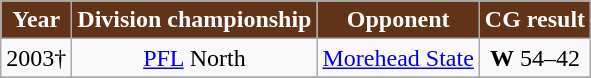<table class="wikitable" style="text-align:center">
<tr>
<th style="background:#613318; color:white;">Year</th>
<th style="background:#613318; color:white;">Division championship</th>
<th style="background:#613318; color:white;">Opponent</th>
<th style="background:#613318; color:white;">CG result</th>
</tr>
<tr>
<td>2003†</td>
<td><a href='#'>PFL</a> North</td>
<td><a href='#'>Morehead State</a></td>
<td><strong>W</strong> 54–42</td>
</tr>
<tr style="background:#613318; color:white; font-weight: bold;">
</tr>
</table>
